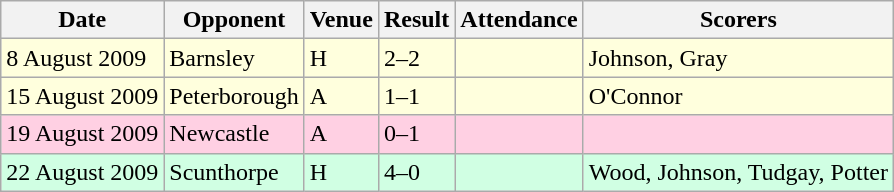<table class="wikitable sortable">
<tr>
<th>Date</th>
<th>Opponent</th>
<th>Venue</th>
<th>Result</th>
<th>Attendance</th>
<th>Scorers</th>
</tr>
<tr bgcolor="#ffffdd">
<td>8 August 2009</td>
<td>Barnsley</td>
<td>H</td>
<td>2–2</td>
<td></td>
<td>Johnson, Gray</td>
</tr>
<tr bgcolor="ffffdd">
<td>15 August 2009</td>
<td>Peterborough</td>
<td>A</td>
<td>1–1</td>
<td></td>
<td>O'Connor</td>
</tr>
<tr bgcolor="#ffd0e3">
<td>19 August 2009</td>
<td>Newcastle</td>
<td>A</td>
<td>0–1</td>
<td></td>
<td></td>
</tr>
<tr bgcolor="#d0ffe3">
<td>22 August 2009</td>
<td>Scunthorpe</td>
<td>H</td>
<td>4–0</td>
<td></td>
<td>Wood, Johnson, Tudgay, Potter</td>
</tr>
</table>
